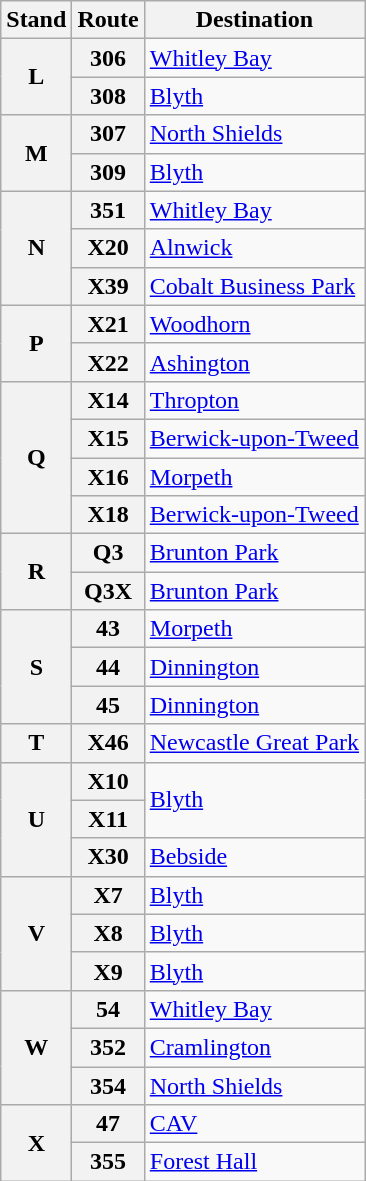<table class="wikitable sortable mw-collapsible mw-collapsed">
<tr>
<th><strong>Stand</strong></th>
<th><strong>Route</strong></th>
<th><strong>Destination</strong></th>
</tr>
<tr>
<th rowspan="2">L</th>
<th>306</th>
<td><a href='#'>Whitley Bay</a> <br></td>
</tr>
<tr>
<th>308</th>
<td><a href='#'>Blyth</a> <br></td>
</tr>
<tr>
<th rowspan="2">M</th>
<th>307</th>
<td><a href='#'>North Shields</a>  <br></td>
</tr>
<tr>
<th>309</th>
<td><a href='#'>Blyth</a> <br></td>
</tr>
<tr>
<th rowspan="3">N</th>
<th>351</th>
<td><a href='#'>Whitley Bay</a> <br></td>
</tr>
<tr>
<th>X20</th>
<td><a href='#'>Alnwick</a> <br></td>
</tr>
<tr>
<th>X39</th>
<td><a href='#'>Cobalt Business Park</a><br></td>
</tr>
<tr>
<th rowspan="2">P</th>
<th>X21</th>
<td><a href='#'>Woodhorn</a><br></td>
</tr>
<tr>
<th>X22</th>
<td><a href='#'>Ashington</a> <br></td>
</tr>
<tr>
<th rowspan="4">Q</th>
<th>X14</th>
<td><a href='#'>Thropton</a><br></td>
</tr>
<tr>
<th>X15</th>
<td><a href='#'>Berwick-upon-Tweed</a> <br></td>
</tr>
<tr>
<th>X16</th>
<td><a href='#'>Morpeth</a>  <br></td>
</tr>
<tr>
<th>X18</th>
<td><a href='#'>Berwick-upon-Tweed</a> <br></td>
</tr>
<tr>
<th rowspan="2">R</th>
<th>Q3</th>
<td><a href='#'>Brunton Park</a><br></td>
</tr>
<tr>
<th>Q3X</th>
<td><a href='#'>Brunton Park</a><br></td>
</tr>
<tr>
<th rowspan="3">S</th>
<th>43</th>
<td><a href='#'>Morpeth</a>  <br></td>
</tr>
<tr>
<th>44</th>
<td><a href='#'>Dinnington</a><br></td>
</tr>
<tr>
<th>45</th>
<td><a href='#'>Dinnington</a><br></td>
</tr>
<tr>
<th>T</th>
<th>X46</th>
<td><a href='#'>Newcastle Great Park</a><br></td>
</tr>
<tr>
<th rowspan="3">U</th>
<th>X10</th>
<td rowspan="2"><a href='#'>Blyth</a> <br></td>
</tr>
<tr>
<th>X11</th>
</tr>
<tr>
<th>X30</th>
<td><a href='#'>Bebside</a><br></td>
</tr>
<tr>
<th rowspan="3">V</th>
<th>X7</th>
<td><a href='#'>Blyth</a><br></td>
</tr>
<tr>
<th>X8</th>
<td><a href='#'>Blyth</a><br></td>
</tr>
<tr>
<th>X9</th>
<td><a href='#'>Blyth</a><br></td>
</tr>
<tr>
<th rowspan="3">W</th>
<th>54</th>
<td><a href='#'>Whitley Bay</a> <br></td>
</tr>
<tr>
<th>352</th>
<td><a href='#'>Cramlington</a> <br></td>
</tr>
<tr>
<th>354</th>
<td><a href='#'>North Shields</a>  <br></td>
</tr>
<tr>
<th rowspan="2">X</th>
<th>47</th>
<td><a href='#'>CAV</a></td>
</tr>
<tr>
<th>355</th>
<td><a href='#'>Forest Hall</a><br></td>
</tr>
</table>
